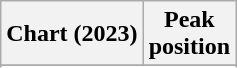<table class="wikitable sortable plainrowheaders" style="text-align:center">
<tr>
<th scope="col">Chart (2023)</th>
<th scope="col">Peak<br>position</th>
</tr>
<tr>
</tr>
<tr>
</tr>
<tr>
</tr>
</table>
